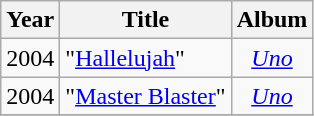<table class="wikitable" style="text-align:center;">
<tr>
<th rowspan="1">Year</th>
<th rowspan="1">Title</th>
<th rowspan="1">Album</th>
</tr>
<tr>
<td>2004</td>
<td align="left">"<a href='#'>Hallelujah</a>"</td>
<td align="center"><em><a href='#'>Uno</a></em></td>
</tr>
<tr>
<td>2004</td>
<td align="left">"<a href='#'>Master Blaster</a>"</td>
<td align="center"><em><a href='#'>Uno</a></em></td>
</tr>
<tr>
</tr>
</table>
